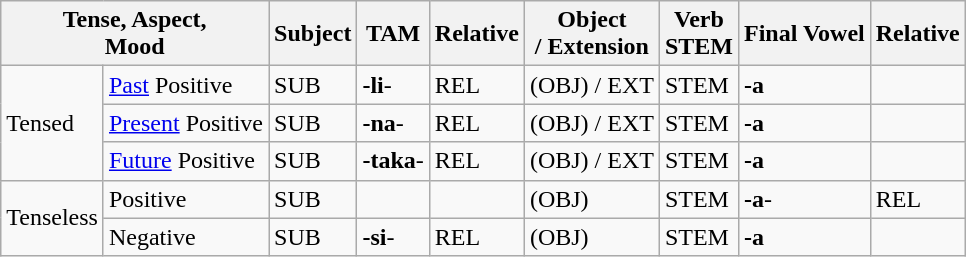<table class="wikitable">
<tr>
<th colspan="2">Tense, Aspect,<br>Mood</th>
<th>Subject</th>
<th>TAM</th>
<th>Relative</th>
<th>Object<br>/ Extension</th>
<th>Verb<br>STEM</th>
<th>Final Vowel</th>
<th>Relative</th>
</tr>
<tr>
<td rowspan="3">Tensed</td>
<td><a href='#'>Past</a> Positive</td>
<td>SUB</td>
<td><strong>-li</strong>-</td>
<td>REL</td>
<td>(OBJ) / EXT</td>
<td>STEM</td>
<td><strong>-a</strong></td>
<td></td>
</tr>
<tr>
<td><a href='#'>Present</a> Positive</td>
<td>SUB</td>
<td><strong>-na</strong>-</td>
<td>REL</td>
<td>(OBJ) / EXT</td>
<td>STEM</td>
<td><strong>-a</strong></td>
<td></td>
</tr>
<tr>
<td><a href='#'>Future</a> Positive</td>
<td>SUB</td>
<td><strong>-taka</strong>-</td>
<td>REL</td>
<td>(OBJ) / EXT</td>
<td>STEM</td>
<td><strong>-a</strong></td>
<td></td>
</tr>
<tr>
<td rowspan="2">Tenseless</td>
<td>Positive</td>
<td>SUB</td>
<td></td>
<td></td>
<td>(OBJ)</td>
<td>STEM</td>
<td><strong>-a</strong>-</td>
<td>REL</td>
</tr>
<tr>
<td>Negative</td>
<td>SUB</td>
<td><strong>-si</strong>-</td>
<td>REL</td>
<td>(OBJ)</td>
<td>STEM</td>
<td><strong>-a</strong></td>
<td></td>
</tr>
</table>
